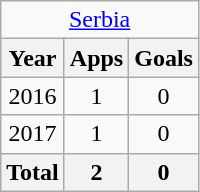<table class="wikitable" style="text-align:center">
<tr>
<td colspan="3"><a href='#'>Serbia</a></td>
</tr>
<tr>
<th>Year</th>
<th>Apps</th>
<th>Goals</th>
</tr>
<tr>
<td>2016</td>
<td>1</td>
<td>0</td>
</tr>
<tr>
<td>2017</td>
<td>1</td>
<td>0</td>
</tr>
<tr>
<th>Total</th>
<th>2</th>
<th>0</th>
</tr>
</table>
